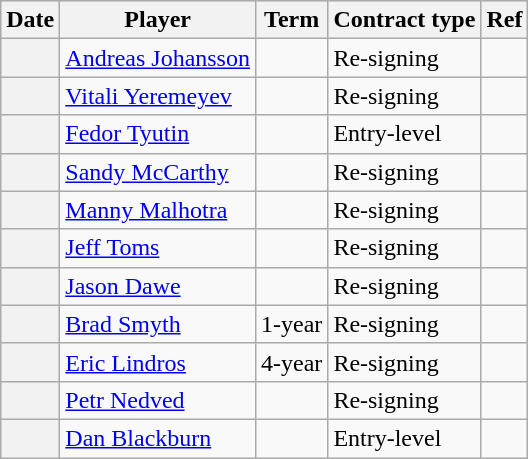<table class="wikitable plainrowheaders">
<tr style="background:#ddd; text-align:center;">
<th>Date</th>
<th>Player</th>
<th>Term</th>
<th>Contract type</th>
<th>Ref</th>
</tr>
<tr>
<th scope="row"></th>
<td><a href='#'>Andreas Johansson</a></td>
<td></td>
<td>Re-signing</td>
<td></td>
</tr>
<tr>
<th scope="row"></th>
<td><a href='#'>Vitali Yeremeyev</a></td>
<td></td>
<td>Re-signing</td>
<td></td>
</tr>
<tr>
<th scope="row"></th>
<td><a href='#'>Fedor Tyutin</a></td>
<td></td>
<td>Entry-level</td>
<td></td>
</tr>
<tr>
<th scope="row"></th>
<td><a href='#'>Sandy McCarthy</a></td>
<td></td>
<td>Re-signing</td>
<td></td>
</tr>
<tr>
<th scope="row"></th>
<td><a href='#'>Manny Malhotra</a></td>
<td></td>
<td>Re-signing</td>
<td></td>
</tr>
<tr>
<th scope="row"></th>
<td><a href='#'>Jeff Toms</a></td>
<td></td>
<td>Re-signing</td>
<td></td>
</tr>
<tr>
<th scope="row"></th>
<td><a href='#'>Jason Dawe</a></td>
<td></td>
<td>Re-signing</td>
<td></td>
</tr>
<tr>
<th scope="row"></th>
<td><a href='#'>Brad Smyth</a></td>
<td>1-year</td>
<td>Re-signing</td>
<td></td>
</tr>
<tr>
<th scope="row"></th>
<td><a href='#'>Eric Lindros</a></td>
<td>4-year</td>
<td>Re-signing</td>
<td></td>
</tr>
<tr>
<th scope="row"></th>
<td><a href='#'>Petr Nedved</a></td>
<td></td>
<td>Re-signing</td>
<td></td>
</tr>
<tr>
<th scope="row"></th>
<td><a href='#'>Dan Blackburn</a></td>
<td></td>
<td>Entry-level</td>
<td></td>
</tr>
</table>
